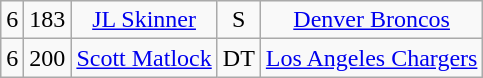<table class="wikitable" style="text-align:center">
<tr>
<td>6</td>
<td>183</td>
<td><a href='#'>JL Skinner</a></td>
<td>S</td>
<td><a href='#'>Denver Broncos</a></td>
</tr>
<tr>
<td>6</td>
<td>200</td>
<td><a href='#'>Scott Matlock</a></td>
<td>DT</td>
<td><a href='#'>Los Angeles Chargers</a></td>
</tr>
</table>
